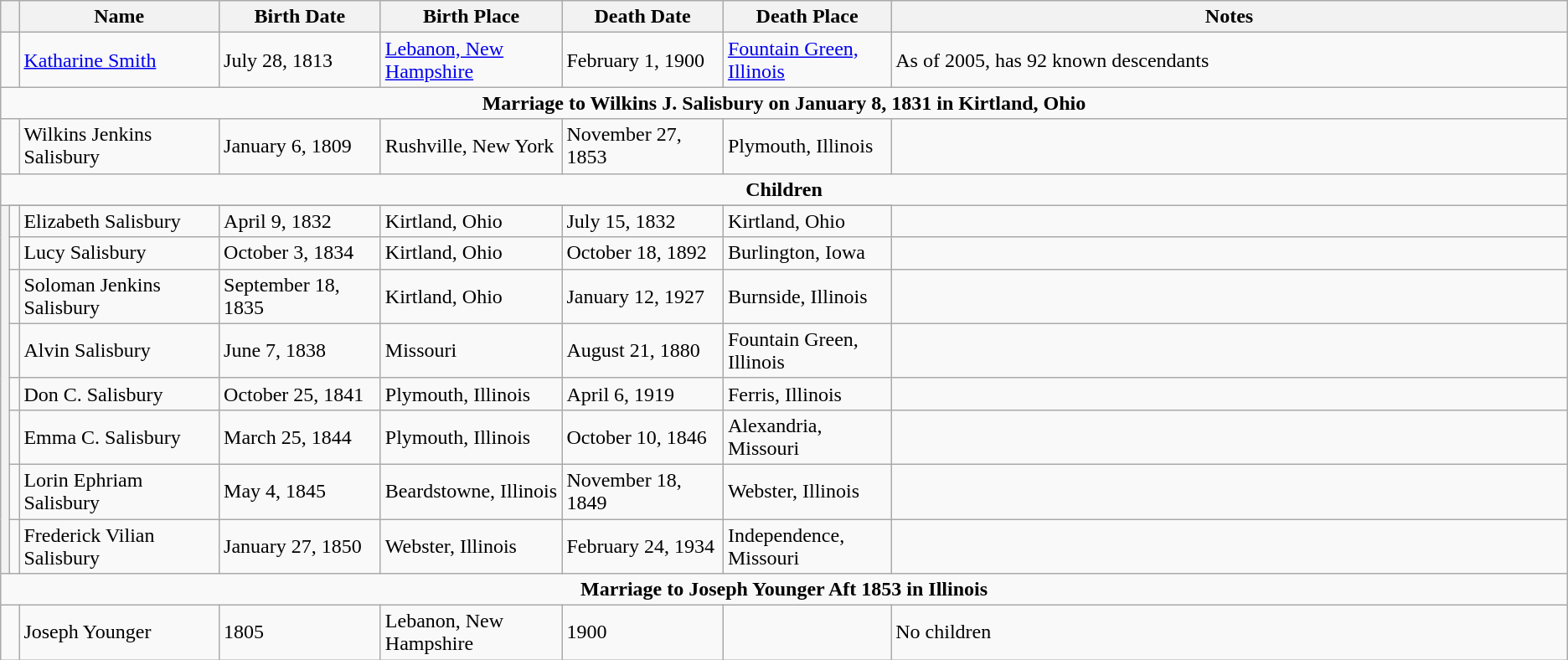<table class="wikitable">
<tr>
<th width = "75px" colspan="2"></th>
<th width = "175px">Name</th>
<th width = "135px">Birth Date</th>
<th width = "150px">Birth Place</th>
<th width = "135px">Death Date</th>
<th width = "135px">Death Place</th>
<th width = "650px">Notes</th>
</tr>
<tr>
<td colspan="2"></td>
<td><a href='#'>Katharine Smith</a></td>
<td>July 28, 1813</td>
<td><a href='#'>Lebanon, New Hampshire</a></td>
<td>February 1, 1900</td>
<td><a href='#'>Fountain Green, Illinois</a></td>
<td>As of 2005, has 92 known descendants</td>
</tr>
<tr>
<td colspan="10" style="text-align:center;"><strong>Marriage to Wilkins J. Salisbury on January 8, 1831 in Kirtland, Ohio</strong></td>
</tr>
<tr>
<td colspan="2"></td>
<td>Wilkins Jenkins Salisbury</td>
<td>January 6, 1809</td>
<td>Rushville, New York</td>
<td>November 27, 1853</td>
<td>Plymouth, Illinois</td>
<td></td>
</tr>
<tr>
<td colspan="10" style="text-align:center;"><strong>Children</strong></td>
</tr>
<tr>
<td rowspan="9" style="background: #f2f2f2;"></td>
</tr>
<tr>
<td></td>
<td>Elizabeth Salisbury</td>
<td>April 9, 1832</td>
<td>Kirtland, Ohio</td>
<td>July 15, 1832</td>
<td>Kirtland, Ohio</td>
</tr>
<tr>
<td></td>
<td>Lucy Salisbury</td>
<td>October 3, 1834</td>
<td>Kirtland, Ohio</td>
<td>October 18, 1892</td>
<td>Burlington, Iowa</td>
<td></td>
</tr>
<tr>
<td></td>
<td>Soloman Jenkins Salisbury</td>
<td>September 18, 1835</td>
<td>Kirtland, Ohio</td>
<td>January 12, 1927</td>
<td>Burnside, Illinois</td>
<td></td>
</tr>
<tr>
<td></td>
<td>Alvin Salisbury</td>
<td>June 7, 1838</td>
<td>Missouri</td>
<td>August 21, 1880</td>
<td>Fountain Green, Illinois</td>
<td></td>
</tr>
<tr>
<td></td>
<td>Don C. Salisbury</td>
<td>October 25, 1841</td>
<td>Plymouth, Illinois</td>
<td>April 6, 1919</td>
<td>Ferris, Illinois</td>
<td></td>
</tr>
<tr>
<td></td>
<td>Emma C. Salisbury</td>
<td>March 25, 1844</td>
<td>Plymouth, Illinois</td>
<td>October 10, 1846</td>
<td>Alexandria, Missouri</td>
<td></td>
</tr>
<tr>
<td></td>
<td>Lorin Ephriam Salisbury</td>
<td>May 4, 1845</td>
<td>Beardstowne, Illinois</td>
<td>November 18, 1849</td>
<td>Webster, Illinois</td>
<td></td>
</tr>
<tr>
<td></td>
<td>Frederick Vilian Salisbury</td>
<td>January 27, 1850</td>
<td>Webster, Illinois</td>
<td>February 24, 1934</td>
<td>Independence, Missouri</td>
</tr>
<tr YOUNGER, Joseph,   b. 1805, Lebanon, Grafton, New Hampshire Find all individuals with events at this location,   d. 1900  - See more at: http://www.josephsmithsr.com/katherine/getperson.php?personID=I43&tree=josephsmithsr#sthash.AAKeDuOb.dpuf>
<td colspan="10" style="text-align:center;"><strong>Marriage to Joseph Younger Aft 1853 in Illinois</strong></td>
</tr>
<tr>
<td colspan="2"></td>
<td>Joseph Younger</td>
<td>1805</td>
<td>Lebanon, New Hampshire</td>
<td>1900</td>
<td></td>
<td>No children</td>
</tr>
</table>
